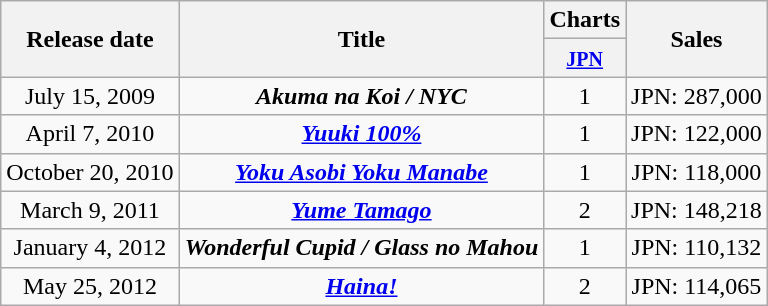<table class="wikitable" style="text-align:center;">
<tr>
<th rowspan="2">Release date</th>
<th rowspan="2">Title</th>
<th colspan="1">Charts</th>
<th rowspan="2">Sales</th>
</tr>
<tr>
<th width="30"><small><a href='#'>JPN</a></small></th>
</tr>
<tr>
<td>July 15, 2009</td>
<td><strong><em>Akuma na Koi / NYC </em></strong></td>
<td style="text-align:center;">1</td>
<td>JPN: 287,000</td>
</tr>
<tr>
<td>April 7, 2010</td>
<td><strong><em><a href='#'>Yuuki 100%</a></em></strong></td>
<td style="text-align:center;">1</td>
<td>JPN: 122,000</td>
</tr>
<tr>
<td>October 20, 2010</td>
<td><strong><em><a href='#'>Yoku Asobi Yoku Manabe</a></em></strong></td>
<td style="text-align:center;">1</td>
<td>JPN: 118,000</td>
</tr>
<tr>
<td>March 9, 2011</td>
<td><strong><em><a href='#'>Yume Tamago</a></em></strong></td>
<td style="text-align:center;">2</td>
<td>JPN: 148,218</td>
</tr>
<tr>
<td>January 4, 2012</td>
<td><strong><em>Wonderful Cupid / Glass no Mahou</em></strong></td>
<td style="text-align:center;">1</td>
<td>JPN: 110,132</td>
</tr>
<tr>
<td>May 25, 2012</td>
<td><strong><em><a href='#'>Haina!</a></em></strong></td>
<td style="text-align:center;">2</td>
<td>JPN: 114,065</td>
</tr>
</table>
